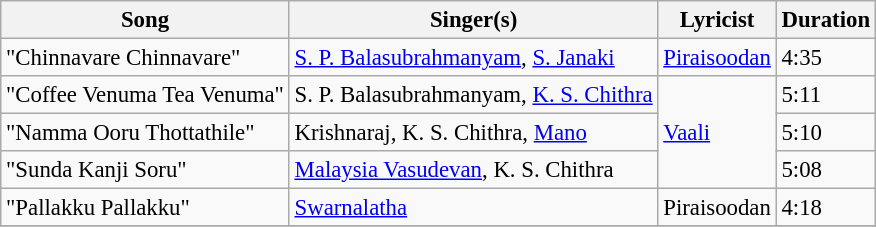<table class="wikitable" style="font-size:95%;">
<tr>
<th>Song</th>
<th>Singer(s)</th>
<th>Lyricist</th>
<th>Duration</th>
</tr>
<tr>
<td>"Chinnavare Chinnavare"</td>
<td><a href='#'>S. P. Balasubrahmanyam</a>, <a href='#'>S. Janaki</a></td>
<td><a href='#'>Piraisoodan</a></td>
<td>4:35</td>
</tr>
<tr>
<td>"Coffee Venuma Tea Venuma"</td>
<td>S. P. Balasubrahmanyam, <a href='#'>K. S. Chithra</a></td>
<td rowspan=3><a href='#'>Vaali</a></td>
<td>5:11</td>
</tr>
<tr>
<td>"Namma Ooru Thottathile"</td>
<td>Krishnaraj, K. S. Chithra, <a href='#'>Mano</a></td>
<td>5:10</td>
</tr>
<tr>
<td>"Sunda Kanji Soru"</td>
<td><a href='#'>Malaysia Vasudevan</a>, K. S. Chithra</td>
<td>5:08</td>
</tr>
<tr>
<td>"Pallakku Pallakku"</td>
<td><a href='#'>Swarnalatha</a></td>
<td>Piraisoodan</td>
<td>4:18</td>
</tr>
<tr>
</tr>
</table>
